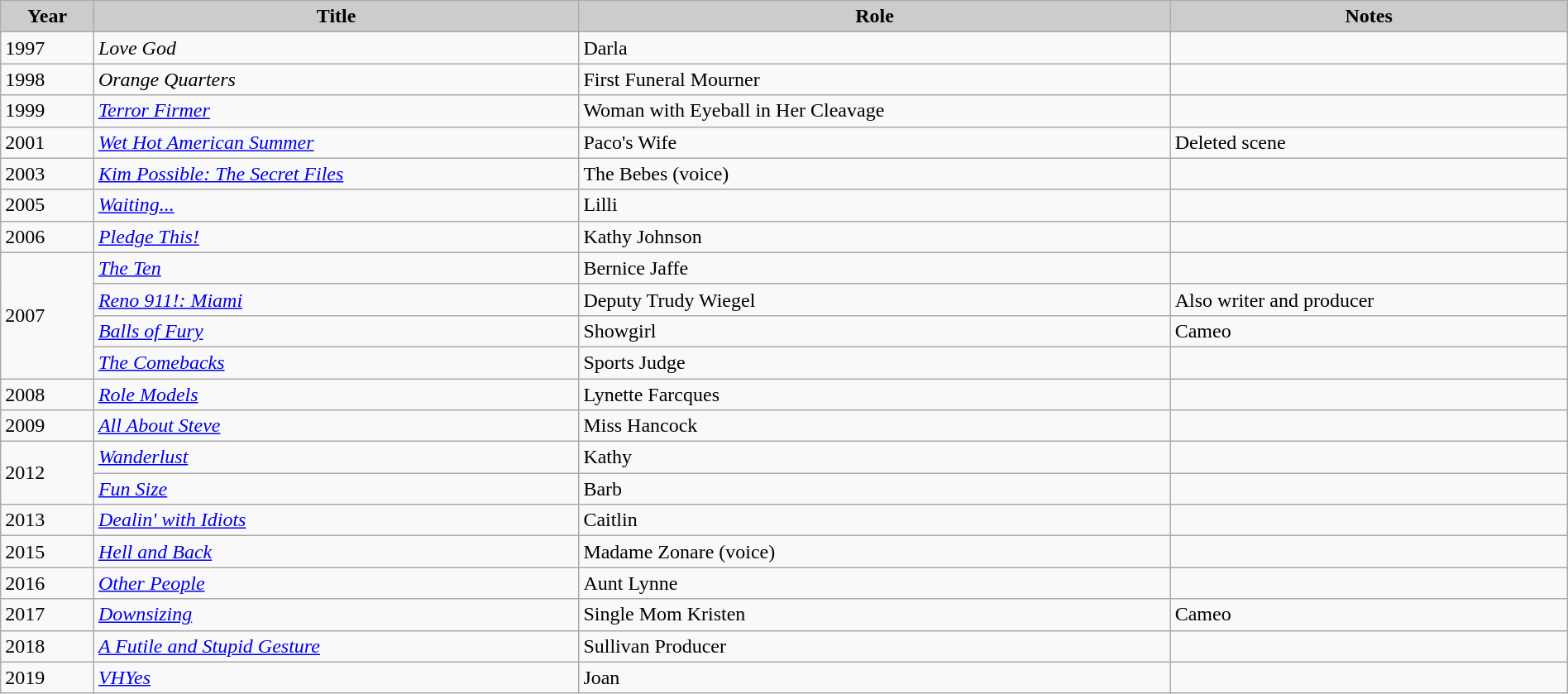<table class="wikitable"  width="100%">
<tr>
<th style="background:#ccc;">Year</th>
<th style="background:#ccc;">Title</th>
<th style="background:#ccc;">Role</th>
<th style="background:#ccc;">Notes</th>
</tr>
<tr>
<td>1997</td>
<td><em>Love God</em></td>
<td>Darla</td>
<td></td>
</tr>
<tr>
<td>1998</td>
<td><em>Orange Quarters</em></td>
<td>First Funeral Mourner</td>
<td></td>
</tr>
<tr>
<td>1999</td>
<td><em><a href='#'>Terror Firmer</a></em></td>
<td>Woman with Eyeball in Her Cleavage</td>
<td></td>
</tr>
<tr>
<td>2001</td>
<td><em><a href='#'>Wet Hot American Summer</a></em></td>
<td>Paco's Wife</td>
<td>Deleted scene</td>
</tr>
<tr>
<td>2003</td>
<td><em><a href='#'>Kim Possible: The Secret Files</a></em></td>
<td>The Bebes (voice)</td>
<td></td>
</tr>
<tr>
<td>2005</td>
<td><em><a href='#'>Waiting...</a></em></td>
<td>Lilli</td>
<td></td>
</tr>
<tr>
<td>2006</td>
<td><em><a href='#'>Pledge This!</a></em></td>
<td>Kathy Johnson</td>
<td></td>
</tr>
<tr>
<td rowspan=4>2007</td>
<td><em><a href='#'>The Ten</a></em></td>
<td>Bernice Jaffe</td>
<td></td>
</tr>
<tr>
<td><em><a href='#'>Reno 911!: Miami</a></em></td>
<td>Deputy Trudy Wiegel</td>
<td>Also writer and producer</td>
</tr>
<tr>
<td><em><a href='#'>Balls of Fury</a></em></td>
<td>Showgirl</td>
<td>Cameo</td>
</tr>
<tr>
<td><em><a href='#'>The Comebacks</a></em></td>
<td>Sports Judge</td>
<td></td>
</tr>
<tr>
<td>2008</td>
<td><em><a href='#'>Role Models</a></em></td>
<td>Lynette Farcques</td>
<td></td>
</tr>
<tr>
<td>2009</td>
<td><em><a href='#'>All About Steve</a></em></td>
<td>Miss Hancock</td>
<td></td>
</tr>
<tr>
<td rowspan=2>2012</td>
<td><em><a href='#'>Wanderlust</a></em></td>
<td>Kathy</td>
<td></td>
</tr>
<tr>
<td><em><a href='#'>Fun Size</a></em></td>
<td>Barb</td>
<td></td>
</tr>
<tr>
<td>2013</td>
<td><em><a href='#'>Dealin' with Idiots</a></em></td>
<td>Caitlin</td>
<td></td>
</tr>
<tr>
<td>2015</td>
<td><em><a href='#'>Hell and Back</a></em></td>
<td>Madame Zonare (voice)</td>
<td></td>
</tr>
<tr>
<td>2016</td>
<td><em><a href='#'>Other People</a></em></td>
<td>Aunt Lynne</td>
<td></td>
</tr>
<tr>
<td>2017</td>
<td><em><a href='#'>Downsizing</a></em></td>
<td>Single Mom Kristen</td>
<td>Cameo</td>
</tr>
<tr>
<td>2018</td>
<td><em><a href='#'>A Futile and Stupid Gesture</a></em></td>
<td>Sullivan Producer</td>
<td></td>
</tr>
<tr>
<td>2019</td>
<td><em><a href='#'>VHYes</a></em></td>
<td>Joan</td>
<td></td>
</tr>
</table>
